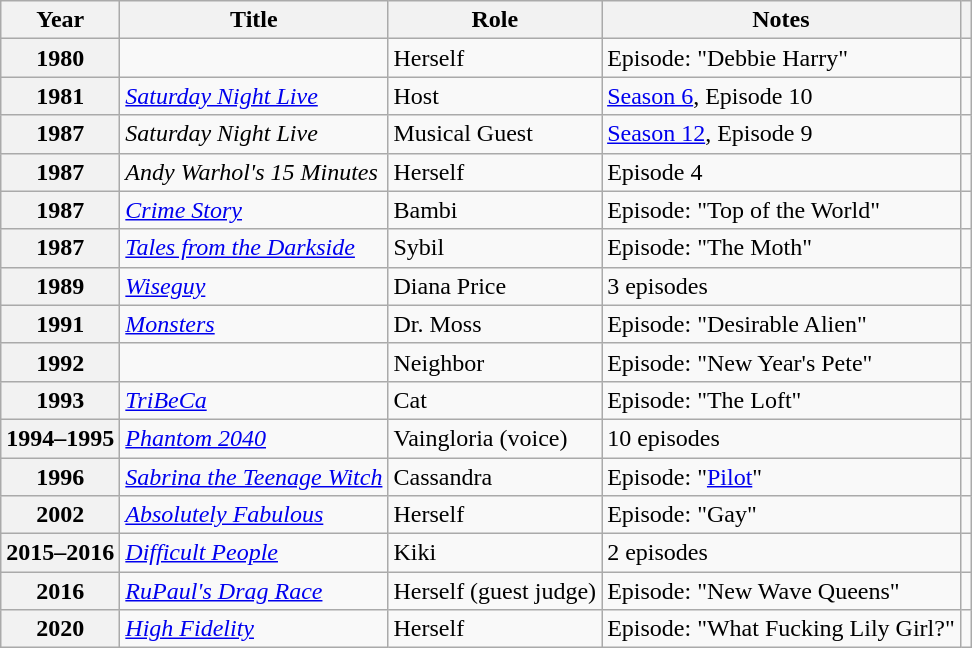<table class="wikitable sortable plainrowheaders">
<tr>
<th>Year</th>
<th>Title</th>
<th>Role</th>
<th class="unsortable">Notes</th>
<th class="unsortable"></th>
</tr>
<tr>
<th scope="row">1980</th>
<td><em></em></td>
<td>Herself</td>
<td>Episode: "Debbie Harry"</td>
<td style="text-align:center;"></td>
</tr>
<tr>
<th scope="row">1981</th>
<td><em><a href='#'>Saturday Night Live</a></em></td>
<td>Host</td>
<td><a href='#'>Season 6</a>, Episode 10</td>
<td style="text-align:center;"></td>
</tr>
<tr>
<th scope="row">1987</th>
<td><em>Saturday Night Live</em></td>
<td>Musical Guest</td>
<td><a href='#'>Season 12</a>, Episode 9</td>
<td style="text-align:center;"></td>
</tr>
<tr>
<th scope="row">1987</th>
<td><em>Andy Warhol's 15 Minutes</em></td>
<td>Herself</td>
<td>Episode 4</td>
<td style="text-align:center;"></td>
</tr>
<tr>
<th scope="row">1987</th>
<td><em><a href='#'>Crime Story</a></em></td>
<td>Bambi</td>
<td>Episode: "Top of the World"</td>
<td style="text-align:center;"></td>
</tr>
<tr>
<th scope="row">1987</th>
<td><em><a href='#'>Tales from the Darkside</a></em></td>
<td>Sybil</td>
<td>Episode: "The Moth"</td>
<td style="text-align:center;"></td>
</tr>
<tr>
<th scope="row">1989</th>
<td><em><a href='#'>Wiseguy</a></em></td>
<td>Diana Price</td>
<td>3 episodes</td>
<td style="text-align:center;"></td>
</tr>
<tr>
<th scope="row">1991</th>
<td><em><a href='#'>Monsters</a></em></td>
<td>Dr. Moss</td>
<td>Episode: "Desirable Alien"</td>
<td style="text-align:center;"></td>
</tr>
<tr>
<th scope="row">1992</th>
<td><em></em></td>
<td>Neighbor</td>
<td>Episode: "New Year's Pete"</td>
<td style="text-align:center;"></td>
</tr>
<tr>
<th scope="row">1993</th>
<td><em><a href='#'>TriBeCa</a></em></td>
<td>Cat</td>
<td>Episode: "The Loft"</td>
<td style="text-align:center;"></td>
</tr>
<tr>
<th scope="row">1994–1995</th>
<td><em><a href='#'>Phantom 2040</a></em></td>
<td>Vaingloria (voice)</td>
<td>10 episodes</td>
<td style="text-align:center;"></td>
</tr>
<tr>
<th scope="row">1996</th>
<td><em><a href='#'>Sabrina the Teenage Witch</a></em></td>
<td>Cassandra</td>
<td>Episode: "<a href='#'>Pilot</a>"</td>
<td style="text-align:center;"></td>
</tr>
<tr>
<th scope="row">2002</th>
<td><em><a href='#'>Absolutely Fabulous</a></em></td>
<td>Herself</td>
<td>Episode: "Gay"</td>
<td style="text-align:center;"></td>
</tr>
<tr>
<th scope="row">2015–2016</th>
<td><em><a href='#'>Difficult People</a></em></td>
<td>Kiki</td>
<td>2 episodes</td>
<td style="text-align:center;"></td>
</tr>
<tr>
<th scope="row">2016</th>
<td><em><a href='#'>RuPaul's Drag Race</a></em></td>
<td>Herself (guest judge)</td>
<td>Episode: "New Wave Queens"</td>
<td style="text-align:center;"></td>
</tr>
<tr>
<th scope="row">2020</th>
<td><em><a href='#'>High Fidelity</a></em></td>
<td>Herself</td>
<td>Episode: "What Fucking Lily Girl?"</td>
<td style="text-align:center;"></td>
</tr>
</table>
